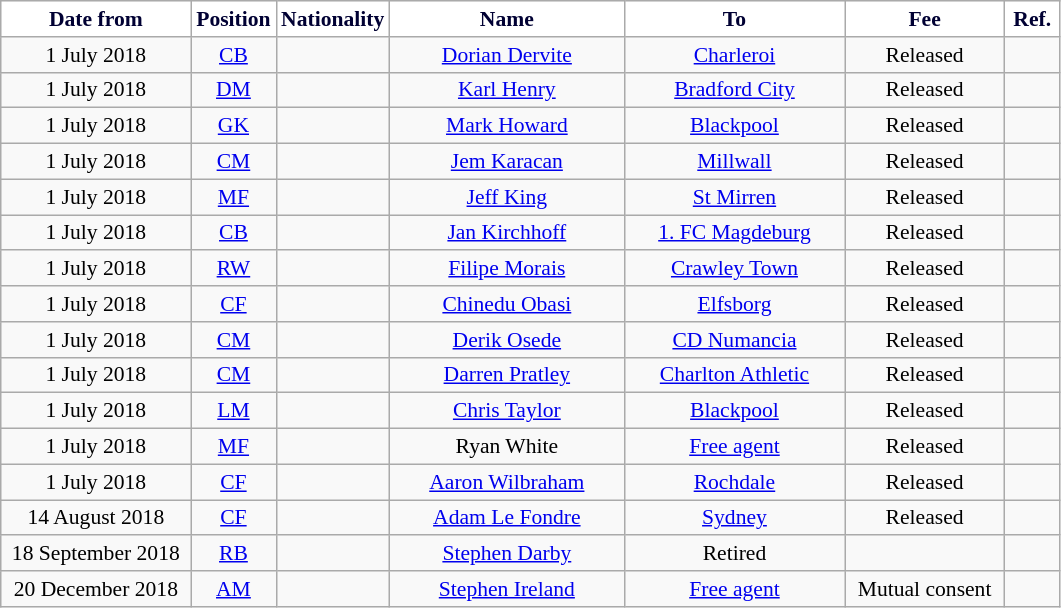<table class="wikitable"  style="text-align:center; font-size:90%; ">
<tr>
<th style="background:#FFFFFF; color:#000033; width:120px;">Date from</th>
<th style="background:#FFFFFF; color:#000033; width:50px;">Position</th>
<th style="background:#FFFFFF; color:#000033; width:50px;">Nationality</th>
<th style="background:#FFFFFF; color:#000033; width:150px;">Name</th>
<th style="background:#FFFFFF; color:#000033; width:140px;">To</th>
<th style="background:#FFFFFF; color:#000033; width:100px;">Fee</th>
<th style="background:#FFFFFF; color:#000033; width:30px;">Ref.</th>
</tr>
<tr>
<td>1 July 2018</td>
<td><a href='#'>CB</a></td>
<td></td>
<td><a href='#'>Dorian Dervite</a></td>
<td> <a href='#'>Charleroi</a></td>
<td>Released</td>
<td></td>
</tr>
<tr>
<td>1 July 2018</td>
<td><a href='#'>DM</a></td>
<td></td>
<td><a href='#'>Karl Henry</a></td>
<td><a href='#'>Bradford City</a></td>
<td>Released</td>
<td></td>
</tr>
<tr>
<td>1 July 2018</td>
<td><a href='#'>GK</a></td>
<td></td>
<td><a href='#'>Mark Howard</a></td>
<td><a href='#'>Blackpool</a></td>
<td>Released</td>
<td></td>
</tr>
<tr>
<td>1 July 2018</td>
<td><a href='#'>CM</a></td>
<td></td>
<td><a href='#'>Jem Karacan</a></td>
<td><a href='#'>Millwall</a></td>
<td>Released</td>
<td></td>
</tr>
<tr>
<td>1 July 2018</td>
<td><a href='#'>MF</a></td>
<td></td>
<td><a href='#'>Jeff King</a></td>
<td> <a href='#'>St Mirren</a></td>
<td>Released</td>
<td></td>
</tr>
<tr>
<td>1 July 2018</td>
<td><a href='#'>CB</a></td>
<td></td>
<td><a href='#'>Jan Kirchhoff</a></td>
<td> <a href='#'>1. FC Magdeburg</a></td>
<td>Released</td>
<td></td>
</tr>
<tr>
<td>1 July 2018</td>
<td><a href='#'>RW</a></td>
<td></td>
<td><a href='#'>Filipe Morais</a></td>
<td><a href='#'>Crawley Town</a></td>
<td>Released</td>
<td></td>
</tr>
<tr>
<td>1 July 2018</td>
<td><a href='#'>CF</a></td>
<td></td>
<td><a href='#'>Chinedu Obasi</a></td>
<td> <a href='#'>Elfsborg</a></td>
<td>Released</td>
<td></td>
</tr>
<tr>
<td>1 July 2018</td>
<td><a href='#'>CM</a></td>
<td></td>
<td><a href='#'>Derik Osede</a></td>
<td> <a href='#'>CD Numancia</a></td>
<td>Released</td>
<td></td>
</tr>
<tr>
<td>1 July 2018</td>
<td><a href='#'>CM</a></td>
<td></td>
<td><a href='#'>Darren Pratley</a></td>
<td><a href='#'>Charlton Athletic</a></td>
<td>Released</td>
<td></td>
</tr>
<tr>
<td>1 July 2018</td>
<td><a href='#'>LM</a></td>
<td></td>
<td><a href='#'>Chris Taylor</a></td>
<td><a href='#'>Blackpool</a></td>
<td>Released</td>
<td></td>
</tr>
<tr>
<td>1 July 2018</td>
<td><a href='#'>MF</a></td>
<td></td>
<td>Ryan White</td>
<td><a href='#'>Free agent</a></td>
<td>Released</td>
<td></td>
</tr>
<tr>
<td>1 July 2018</td>
<td><a href='#'>CF</a></td>
<td></td>
<td><a href='#'>Aaron Wilbraham</a></td>
<td><a href='#'>Rochdale</a></td>
<td>Released</td>
<td></td>
</tr>
<tr>
<td>14 August 2018</td>
<td><a href='#'>CF</a></td>
<td></td>
<td><a href='#'>Adam Le Fondre</a></td>
<td> <a href='#'>Sydney</a></td>
<td>Released</td>
<td></td>
</tr>
<tr>
<td>18 September 2018</td>
<td><a href='#'>RB</a></td>
<td></td>
<td><a href='#'>Stephen Darby</a></td>
<td>Retired</td>
<td></td>
<td></td>
</tr>
<tr>
<td>20 December 2018</td>
<td><a href='#'>AM</a></td>
<td></td>
<td><a href='#'>Stephen Ireland</a></td>
<td><a href='#'>Free agent</a></td>
<td>Mutual consent</td>
<td></td>
</tr>
</table>
